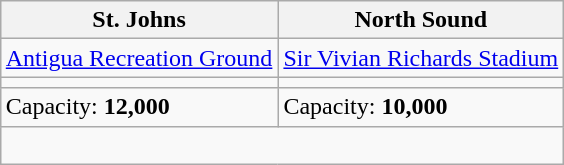<table class="wikitable" style="margin:1em auto;">
<tr>
<th>St. Johns</th>
<th>North Sound</th>
</tr>
<tr>
<td><a href='#'>Antigua Recreation Ground</a></td>
<td><a href='#'>Sir Vivian Richards Stadium</a></td>
</tr>
<tr>
<td></td>
<td></td>
</tr>
<tr>
<td>Capacity: <strong>12,000</strong></td>
<td>Capacity: <strong>10,000</strong></td>
</tr>
<tr>
<td colspan="2" align="center"><br></td>
</tr>
</table>
